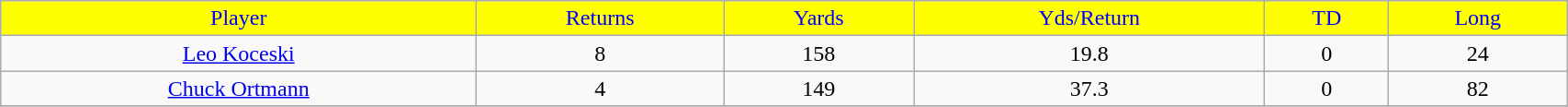<table class="wikitable" width="90%">
<tr align="center"  style="background:yellow;color:blue;">
<td>Player</td>
<td>Returns</td>
<td>Yards</td>
<td>Yds/Return</td>
<td>TD</td>
<td>Long</td>
</tr>
<tr align="center" bgcolor="">
<td><a href='#'>Leo Koceski</a></td>
<td>8</td>
<td>158</td>
<td>19.8</td>
<td>0</td>
<td>24</td>
</tr>
<tr align="center" bgcolor="">
<td><a href='#'>Chuck Ortmann</a></td>
<td>4</td>
<td>149</td>
<td>37.3</td>
<td>0</td>
<td>82</td>
</tr>
<tr>
</tr>
</table>
